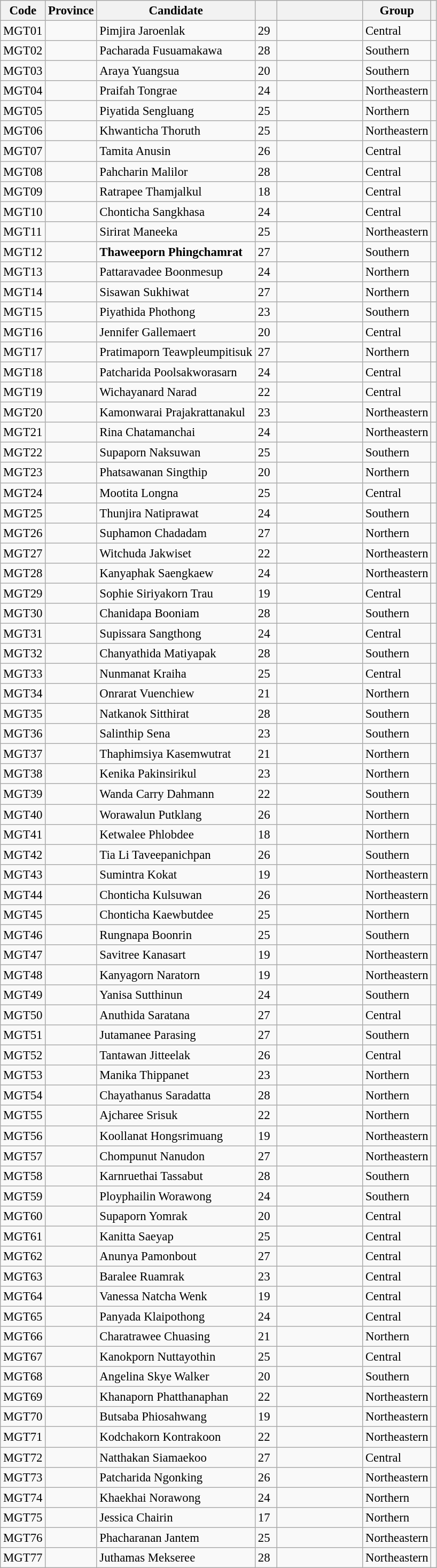<table class="wikitable sortable" style="font-size: 95%;">
<tr>
<th class=unsortable><span><strong>Code</strong></span></th>
<th><span>Province</span></th>
<th><span>Candidate</span></th>
<th width="20"><span></span></th>
<th width="100"><span></span></th>
<th width="50"><span>Group</span></th>
<th><span></span></th>
</tr>
<tr>
<td>MGT01</td>
<td></td>
<td>Pimjira Jaroenlak</td>
<td>29</td>
<td></td>
<td>Central</td>
<td align=center></td>
</tr>
<tr>
<td>MGT02</td>
<td></td>
<td>Pacharada Fusuamakawa</td>
<td>28</td>
<td></td>
<td>Southern</td>
<td align=center></td>
</tr>
<tr>
<td>MGT03</td>
<td></td>
<td>Araya Yuangsua</td>
<td>20</td>
<td></td>
<td>Southern</td>
<td align=center></td>
</tr>
<tr>
<td>MGT04</td>
<td></td>
<td>Praifah Tongrae</td>
<td>24</td>
<td></td>
<td>Northeastern</td>
<td align=center></td>
</tr>
<tr>
<td>MGT05</td>
<td></td>
<td>Piyatida Sengluang</td>
<td>25</td>
<td></td>
<td>Northern</td>
<td align=center></td>
</tr>
<tr>
<td>MGT06</td>
<td></td>
<td>Khwanticha Thoruth</td>
<td>25</td>
<td></td>
<td>Northeastern</td>
<td align=center></td>
</tr>
<tr>
<td>MGT07</td>
<td></td>
<td>Tamita Anusin</td>
<td>26</td>
<td></td>
<td>Central</td>
<td align=center></td>
</tr>
<tr>
<td>MGT08</td>
<td></td>
<td>Pahcharin Malilor</td>
<td>28</td>
<td></td>
<td>Central</td>
<td align=center></td>
</tr>
<tr>
<td>MGT09</td>
<td></td>
<td>Ratrapee Thamjalkul</td>
<td>18</td>
<td></td>
<td>Central</td>
<td align=center></td>
</tr>
<tr>
<td>MGT10</td>
<td></td>
<td>Chonticha Sangkhasa</td>
<td>24</td>
<td></td>
<td>Central</td>
<td align=center></td>
</tr>
<tr>
<td>MGT11</td>
<td></td>
<td>Sirirat Maneeka</td>
<td>25</td>
<td></td>
<td>Northeastern</td>
<td align=center></td>
</tr>
<tr>
<td>MGT12</td>
<td></td>
<td><strong>Thaweeporn Phingchamrat</strong></td>
<td>27</td>
<td></td>
<td>Southern</td>
<td align=center></td>
</tr>
<tr>
<td>MGT13</td>
<td></td>
<td>Pattaravadee Boonmesup</td>
<td>24</td>
<td></td>
<td>Northern</td>
<td align=center></td>
</tr>
<tr>
<td>MGT14</td>
<td></td>
<td>Sisawan Sukhiwat</td>
<td>27</td>
<td></td>
<td>Northern</td>
<td align=center></td>
</tr>
<tr>
<td>MGT15</td>
<td></td>
<td>Piyathida Phothong</td>
<td>23</td>
<td></td>
<td>Southern</td>
<td align=center></td>
</tr>
<tr>
<td>MGT16</td>
<td></td>
<td>Jennifer Gallemaert</td>
<td>20</td>
<td></td>
<td>Central</td>
<td align=center></td>
</tr>
<tr>
<td>MGT17</td>
<td></td>
<td>Pratimaporn Teawpleumpitisuk</td>
<td>27</td>
<td></td>
<td>Northern</td>
<td align=center></td>
</tr>
<tr>
<td>MGT18</td>
<td></td>
<td>Patcharida Poolsakworasarn</td>
<td>24</td>
<td></td>
<td>Central</td>
<td align=center></td>
</tr>
<tr>
<td>MGT19</td>
<td></td>
<td>Wichayanard Narad</td>
<td>22</td>
<td></td>
<td>Central</td>
<td align=center></td>
</tr>
<tr>
<td>MGT20</td>
<td></td>
<td>Kamonwarai Prajakrattanakul</td>
<td>23</td>
<td></td>
<td>Northeastern</td>
<td align=center></td>
</tr>
<tr>
<td>MGT21</td>
<td></td>
<td>Rina Chatamanchai</td>
<td>24</td>
<td></td>
<td>Northeastern</td>
<td align=center></td>
</tr>
<tr>
<td>MGT22</td>
<td></td>
<td>Supaporn Naksuwan</td>
<td>25</td>
<td></td>
<td>Southern</td>
<td align=center></td>
</tr>
<tr>
<td>MGT23</td>
<td></td>
<td>Phatsawanan Singthip</td>
<td>20</td>
<td></td>
<td>Northern</td>
<td align=center></td>
</tr>
<tr>
<td>MGT24</td>
<td></td>
<td>Mootita Longna</td>
<td>25</td>
<td></td>
<td>Central</td>
<td align=center></td>
</tr>
<tr>
<td>MGT25</td>
<td></td>
<td>Thunjira Natiprawat</td>
<td>24</td>
<td></td>
<td>Southern</td>
<td align=center></td>
</tr>
<tr>
<td>MGT26</td>
<td></td>
<td>Suphamon Chadadam</td>
<td>27</td>
<td></td>
<td>Northern</td>
<td align=center></td>
</tr>
<tr>
<td>MGT27</td>
<td></td>
<td>Witchuda Jakwiset</td>
<td>22</td>
<td></td>
<td>Northeastern</td>
<td align=center></td>
</tr>
<tr>
<td>MGT28</td>
<td></td>
<td>Kanyaphak Saengkaew</td>
<td>24</td>
<td></td>
<td>Northeastern</td>
<td align=center></td>
</tr>
<tr>
<td>MGT29</td>
<td></td>
<td>Sophie Siriyakorn Trau</td>
<td>19</td>
<td></td>
<td>Central</td>
<td align=center></td>
</tr>
<tr>
<td>MGT30</td>
<td></td>
<td>Chanidapa Booniam</td>
<td>28</td>
<td></td>
<td>Southern</td>
<td align=center></td>
</tr>
<tr>
<td>MGT31</td>
<td></td>
<td>Supissara Sangthong</td>
<td>24</td>
<td></td>
<td>Central</td>
<td align=center></td>
</tr>
<tr>
<td>MGT32</td>
<td></td>
<td>Chanyathida Matiyapak</td>
<td>28</td>
<td></td>
<td>Southern</td>
<td align=center></td>
</tr>
<tr>
<td>MGT33</td>
<td></td>
<td>Nunmanat Kraiha</td>
<td>25</td>
<td></td>
<td>Central</td>
<td align=center></td>
</tr>
<tr>
<td>MGT34</td>
<td></td>
<td>Onrarat Vuenchiew</td>
<td>21</td>
<td></td>
<td>Northern</td>
<td align=center></td>
</tr>
<tr>
<td>MGT35</td>
<td></td>
<td>Natkanok Sitthirat</td>
<td>28</td>
<td></td>
<td>Southern</td>
<td align=center></td>
</tr>
<tr>
<td>MGT36</td>
<td></td>
<td>Salinthip Sena</td>
<td>23</td>
<td></td>
<td>Southern</td>
<td align=center></td>
</tr>
<tr>
<td>MGT37</td>
<td></td>
<td>Thaphimsiya Kasemwutrat</td>
<td>21</td>
<td></td>
<td>Northern</td>
<td align=center></td>
</tr>
<tr>
<td>MGT38</td>
<td></td>
<td>Kenika Pakinsirikul</td>
<td>23</td>
<td></td>
<td>Northern</td>
<td align=center></td>
</tr>
<tr>
<td>MGT39</td>
<td></td>
<td>Wanda Carry Dahmann</td>
<td>22</td>
<td></td>
<td>Southern</td>
<td align=center></td>
</tr>
<tr>
<td>MGT40</td>
<td></td>
<td>Worawalun Putklang</td>
<td>26</td>
<td></td>
<td>Northern</td>
<td align=center></td>
</tr>
<tr>
<td>MGT41</td>
<td></td>
<td>Ketwalee Phlobdee</td>
<td>18</td>
<td></td>
<td>Northern</td>
<td align=center></td>
</tr>
<tr>
<td>MGT42</td>
<td></td>
<td>Tia Li Taveepanichpan</td>
<td>26</td>
<td></td>
<td>Southern</td>
<td align=center></td>
</tr>
<tr>
<td>MGT43</td>
<td></td>
<td>Sumintra Kokat</td>
<td>19</td>
<td></td>
<td>Northeastern</td>
<td align=center></td>
</tr>
<tr>
<td>MGT44</td>
<td></td>
<td>Chonticha Kulsuwan</td>
<td>26</td>
<td></td>
<td>Northeastern</td>
<td align=center></td>
</tr>
<tr>
<td>MGT45</td>
<td></td>
<td>Chonticha Kaewbutdee</td>
<td>25</td>
<td></td>
<td>Northern</td>
<td align=center></td>
</tr>
<tr>
<td>MGT46</td>
<td></td>
<td>Rungnapa Boonrin</td>
<td>25</td>
<td></td>
<td>Southern</td>
<td align=center></td>
</tr>
<tr>
<td>MGT47</td>
<td></td>
<td>Savitree Kanasart</td>
<td>19</td>
<td></td>
<td>Northeastern</td>
<td align=center></td>
</tr>
<tr>
<td>MGT48</td>
<td></td>
<td>Kanyagorn Naratorn</td>
<td>19</td>
<td></td>
<td>Northeastern</td>
<td align=center></td>
</tr>
<tr>
<td>MGT49</td>
<td></td>
<td>Yanisa Sutthinun</td>
<td>24</td>
<td></td>
<td>Southern</td>
<td align=center></td>
</tr>
<tr>
<td>MGT50</td>
<td></td>
<td>Anuthida Saratana</td>
<td>27</td>
<td></td>
<td>Central</td>
<td align=center></td>
</tr>
<tr>
<td>MGT51</td>
<td></td>
<td>Jutamanee Parasing</td>
<td>27</td>
<td></td>
<td>Southern</td>
<td align=center></td>
</tr>
<tr>
<td>MGT52</td>
<td></td>
<td>Tantawan Jitteelak</td>
<td>26</td>
<td></td>
<td>Central</td>
<td align=center></td>
</tr>
<tr>
<td>MGT53</td>
<td></td>
<td>Manika Thippanet</td>
<td>23</td>
<td></td>
<td>Northern</td>
<td align=center></td>
</tr>
<tr>
<td>MGT54</td>
<td></td>
<td>Chayathanus Saradatta</td>
<td>28</td>
<td></td>
<td>Northern</td>
<td align=center></td>
</tr>
<tr>
<td>MGT55</td>
<td></td>
<td>Ajcharee Srisuk</td>
<td>22</td>
<td></td>
<td>Northern</td>
<td align=center></td>
</tr>
<tr>
<td>MGT56</td>
<td></td>
<td>Koollanat Hongsrimuang</td>
<td>19</td>
<td></td>
<td>Northeastern</td>
<td align=center></td>
</tr>
<tr>
<td>MGT57</td>
<td></td>
<td>Chompunut Nanudon</td>
<td>27</td>
<td></td>
<td>Northeastern</td>
<td align=center></td>
</tr>
<tr>
<td>MGT58</td>
<td></td>
<td>Karnruethai Tassabut</td>
<td>28</td>
<td></td>
<td>Southern</td>
<td align=center></td>
</tr>
<tr>
<td>MGT59</td>
<td></td>
<td>Ployphailin Worawong</td>
<td>24</td>
<td></td>
<td>Southern</td>
<td align=center></td>
</tr>
<tr>
<td>MGT60</td>
<td></td>
<td>Supaporn Yomrak</td>
<td>20</td>
<td></td>
<td>Central</td>
<td align=center></td>
</tr>
<tr>
<td>MGT61</td>
<td></td>
<td>Kanitta Saeyap</td>
<td>25</td>
<td></td>
<td>Central</td>
<td align=center></td>
</tr>
<tr>
<td>MGT62</td>
<td></td>
<td>Anunya Pamonbout</td>
<td>27</td>
<td></td>
<td>Central</td>
<td align=center></td>
</tr>
<tr>
<td>MGT63</td>
<td></td>
<td>Baralee Ruamrak</td>
<td>23</td>
<td></td>
<td>Central</td>
<td align=center></td>
</tr>
<tr>
<td>MGT64</td>
<td></td>
<td>Vanessa Natcha Wenk</td>
<td>19</td>
<td></td>
<td>Central</td>
<td align=center></td>
</tr>
<tr>
<td>MGT65</td>
<td></td>
<td>Panyada Klaipothong</td>
<td>24</td>
<td></td>
<td>Central</td>
<td align=center></td>
</tr>
<tr>
<td>MGT66</td>
<td></td>
<td>Charatrawee Chuasing</td>
<td>21</td>
<td></td>
<td>Northern</td>
<td align=center></td>
</tr>
<tr>
<td>MGT67</td>
<td></td>
<td>Kanokporn Nuttayothin</td>
<td>25</td>
<td></td>
<td>Central</td>
<td align=center></td>
</tr>
<tr>
<td>MGT68</td>
<td></td>
<td>Angelina Skye Walker</td>
<td>20</td>
<td></td>
<td>Southern</td>
<td align=center></td>
</tr>
<tr>
<td>MGT69</td>
<td></td>
<td>Khanaporn Phatthanaphan</td>
<td>22</td>
<td></td>
<td>Northeastern</td>
<td align=center></td>
</tr>
<tr>
<td>MGT70</td>
<td></td>
<td>Butsaba Phiosahwang</td>
<td>19</td>
<td></td>
<td>Northeastern</td>
<td align=center></td>
</tr>
<tr>
<td>MGT71</td>
<td></td>
<td>Kodchakorn Kontrakoon</td>
<td>22</td>
<td></td>
<td>Northeastern</td>
<td align=center></td>
</tr>
<tr>
<td>MGT72</td>
<td></td>
<td>Natthakan Siamaekoo</td>
<td>27</td>
<td></td>
<td>Central</td>
<td align=center></td>
</tr>
<tr>
<td>MGT73</td>
<td></td>
<td>Patcharida Ngonking</td>
<td>26</td>
<td></td>
<td>Northeastern</td>
<td align=center></td>
</tr>
<tr>
<td>MGT74</td>
<td></td>
<td>Khaekhai Norawong</td>
<td>24</td>
<td></td>
<td>Northern</td>
<td align=center></td>
</tr>
<tr>
<td>MGT75</td>
<td></td>
<td>Jessica Chairin</td>
<td>17</td>
<td></td>
<td>Northern</td>
<td align=center></td>
</tr>
<tr>
<td>MGT76</td>
<td></td>
<td>Phacharanan Jantem</td>
<td>25</td>
<td></td>
<td>Northeastern</td>
<td align=center></td>
</tr>
<tr>
<td>MGT77</td>
<td></td>
<td>Juthamas Mekseree</td>
<td>28</td>
<td></td>
<td>Northeastern</td>
<td align=center></td>
</tr>
</table>
